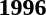<table>
<tr>
<td><strong>1996</strong><br></td>
</tr>
</table>
